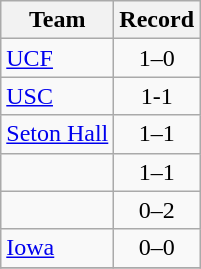<table class="wikitable" style="text-align:center">
<tr>
<th>Team</th>
<th>Record</th>
</tr>
<tr>
<td align=left><a href='#'>UCF</a></td>
<td>1–0</td>
</tr>
<tr>
<td align=left><a href='#'>USC</a></td>
<td>1-1</td>
</tr>
<tr>
<td align=left><a href='#'>Seton Hall</a></td>
<td>1–1</td>
</tr>
<tr>
<td align=left></td>
<td>1–1</td>
</tr>
<tr>
<td align=left></td>
<td>0–2</td>
</tr>
<tr>
<td align=left><a href='#'>Iowa</a></td>
<td>0–0</td>
</tr>
<tr>
</tr>
</table>
